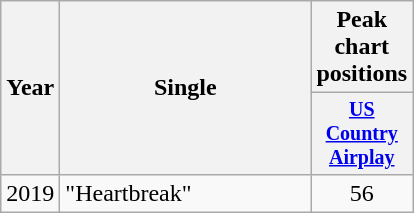<table class="wikitable" style="text-align:center;">
<tr>
<th rowspan="2">Year</th>
<th rowspan="2" style="width:10em">Single</th>
<th colspan="1">Peak chart positions</th>
</tr>
<tr style="font-size:smaller;">
<th style="width:45px;"><a href='#'>US<br>Country Airplay</a><br></th>
</tr>
<tr>
<td>2019</td>
<td style="text-align:left;">"Heartbreak"</td>
<td>56</td>
</tr>
</table>
